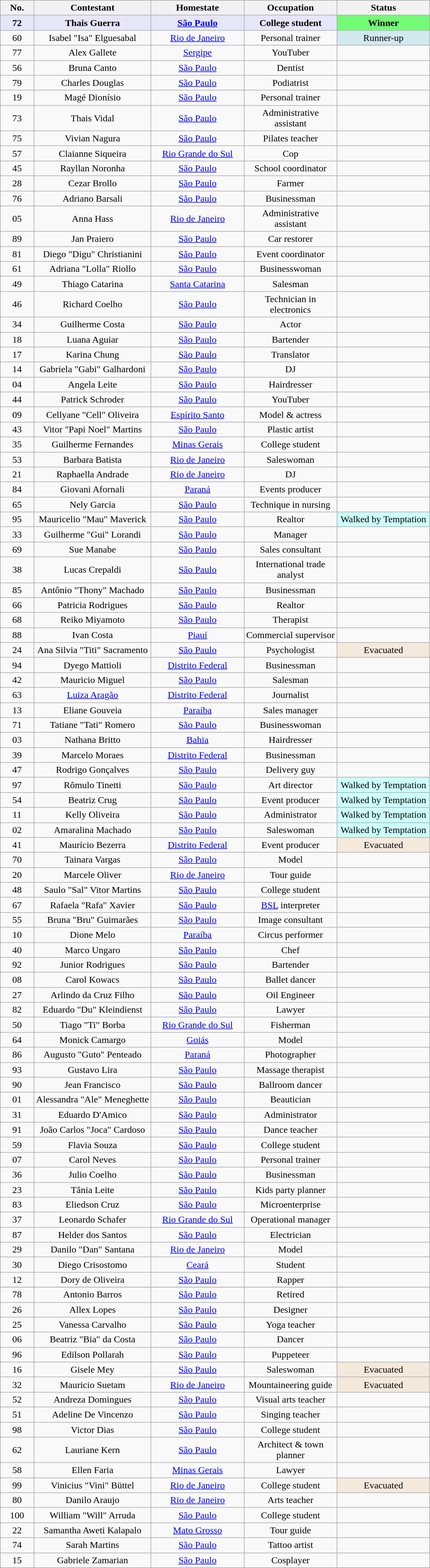<table class="wikitable sortable" style="margin:auto; text-align:center;">
<tr>
<th width=050>No.</th>
<th width=175>Contestant</th>
<th width=150>Homestate</th>
<th width=150>Occupation</th>
<th width=150>Status</th>
</tr>
<tr>
<td bgcolor="E6E6FA"><strong>72</strong></td>
<td bgcolor="E6E6FA"><strong>Thais Guerra</strong></td>
<td bgcolor="E6E6FA"><strong><a href='#'>São Paulo</a></strong></td>
<td bgcolor="E6E6FA"><strong>College student</strong></td>
<td bgcolor=73fb76><strong>Winner</strong><br></td>
</tr>
<tr>
<td>60</td>
<td>Isabel "Isa" Elguesabal</td>
<td><a href='#'>Rio de Janeiro</a></td>
<td>Personal trainer</td>
<td bgcolor=d1e8ef>Runner-up<br></td>
</tr>
<tr>
<td>77</td>
<td>Alex Gallete</td>
<td><a href='#'>Sergipe</a></td>
<td>YouTuber</td>
<td></td>
</tr>
<tr>
<td>56</td>
<td>Bruna Canto</td>
<td><a href='#'>São Paulo</a></td>
<td>Dentist</td>
<td></td>
</tr>
<tr>
<td>79</td>
<td>Charles Douglas</td>
<td><a href='#'>São Paulo</a></td>
<td>Podiatrist</td>
<td></td>
</tr>
<tr>
<td>19</td>
<td>Magé Dionísio</td>
<td><a href='#'>São Paulo</a></td>
<td>Personal trainer</td>
<td></td>
</tr>
<tr>
<td>73</td>
<td>Thais Vidal</td>
<td><a href='#'>São Paulo</a></td>
<td>Administrative assistant</td>
<td></td>
</tr>
<tr>
<td>75</td>
<td>Vivian Nagura</td>
<td><a href='#'>São Paulo</a></td>
<td>Pilates teacher</td>
<td></td>
</tr>
<tr>
<td>57</td>
<td>Claianne Siqueira</td>
<td><a href='#'>Rio Grande do Sul</a></td>
<td>Cop</td>
<td></td>
</tr>
<tr>
<td>45</td>
<td>Rayllan Noronha</td>
<td><a href='#'>São Paulo</a></td>
<td>School coordinator</td>
<td></td>
</tr>
<tr>
<td>28</td>
<td>Cezar Brollo</td>
<td><a href='#'>São Paulo</a></td>
<td>Farmer</td>
<td></td>
</tr>
<tr>
<td>76</td>
<td>Adriano Barsali</td>
<td><a href='#'>São Paulo</a></td>
<td>Businessman</td>
<td></td>
</tr>
<tr>
<td>05</td>
<td>Anna Hass</td>
<td><a href='#'>Rio de Janeiro</a></td>
<td>Administrative assistant</td>
<td></td>
</tr>
<tr>
<td>89</td>
<td>Jan Praiero</td>
<td><a href='#'>São Paulo</a></td>
<td>Car restorer</td>
<td></td>
</tr>
<tr>
<td>81</td>
<td>Diego "Digu" Christianini</td>
<td><a href='#'>São Paulo</a></td>
<td>Event coordinator</td>
<td></td>
</tr>
<tr>
<td>61</td>
<td>Adriana "Lolla" Riollo</td>
<td><a href='#'>São Paulo</a></td>
<td>Businesswoman</td>
<td></td>
</tr>
<tr>
<td>49</td>
<td>Thiago Catarina</td>
<td><a href='#'>Santa Catarina</a></td>
<td>Salesman</td>
<td></td>
</tr>
<tr>
<td>46</td>
<td>Richard Coelho</td>
<td><a href='#'>São Paulo</a></td>
<td>Technician in electronics</td>
<td></td>
</tr>
<tr>
<td>34</td>
<td>Guilherme Costa</td>
<td><a href='#'>São Paulo</a></td>
<td>Actor</td>
<td></td>
</tr>
<tr>
<td>18</td>
<td>Luana Aguiar</td>
<td><a href='#'>São Paulo</a></td>
<td>Bartender</td>
<td></td>
</tr>
<tr>
<td>17</td>
<td>Karina Chung</td>
<td><a href='#'>São Paulo</a></td>
<td>Translator</td>
<td></td>
</tr>
<tr>
<td>14</td>
<td>Gabriela "Gabi" Galhardoni</td>
<td><a href='#'>São Paulo</a></td>
<td>DJ</td>
<td></td>
</tr>
<tr>
<td>04</td>
<td>Angela Leite</td>
<td><a href='#'>São Paulo</a></td>
<td>Hairdresser</td>
<td></td>
</tr>
<tr>
<td>44</td>
<td>Patrick Schroder</td>
<td><a href='#'>São Paulo</a></td>
<td>YouTuber</td>
<td></td>
</tr>
<tr>
<td>09</td>
<td>Cellyane "Cell" Oliveira</td>
<td><a href='#'>Espírito Santo</a></td>
<td>Model & actress</td>
<td></td>
</tr>
<tr>
<td>43</td>
<td>Vitor "Papi Noel" Martins</td>
<td><a href='#'>São Paulo</a></td>
<td>Plastic artist</td>
<td></td>
</tr>
<tr>
<td>35</td>
<td>Guilherme Fernandes</td>
<td><a href='#'>Minas Gerais</a></td>
<td>College student</td>
<td></td>
</tr>
<tr>
<td>53</td>
<td>Barbara Batista</td>
<td><a href='#'>Rio de Janeiro</a></td>
<td>Saleswoman</td>
<td></td>
</tr>
<tr>
<td>21</td>
<td>Raphaella Andrade</td>
<td><a href='#'>Rio de Janeiro</a></td>
<td>DJ</td>
<td></td>
</tr>
<tr>
<td>84</td>
<td>Giovani Afornali</td>
<td><a href='#'>Paraná</a></td>
<td>Events producer</td>
<td></td>
</tr>
<tr>
<td>65</td>
<td>Nely Garcia</td>
<td><a href='#'>São Paulo</a></td>
<td>Technique in nursing</td>
<td></td>
</tr>
<tr>
<td>95</td>
<td>Mauricelio "Mau" Maverick</td>
<td><a href='#'>São Paulo</a></td>
<td>Realtor</td>
<td nowrap bgcolor=ccfffc>Walked by Temptation<br></td>
</tr>
<tr>
<td>33</td>
<td>Guilherme "Gui" Lorandi</td>
<td><a href='#'>São Paulo</a></td>
<td>Manager</td>
<td></td>
</tr>
<tr>
<td>69</td>
<td>Sue Manabe</td>
<td><a href='#'>São Paulo</a></td>
<td>Sales consultant</td>
<td></td>
</tr>
<tr>
<td>38</td>
<td>Lucas Crepaldi</td>
<td><a href='#'>São Paulo</a></td>
<td>International trade analyst</td>
<td></td>
</tr>
<tr>
<td>85</td>
<td>Antônio "Thony" Machado</td>
<td><a href='#'>São Paulo</a></td>
<td>Businessman</td>
<td></td>
</tr>
<tr>
<td>66</td>
<td>Patricia Rodrigues</td>
<td><a href='#'>São Paulo</a></td>
<td>Realtor</td>
<td></td>
</tr>
<tr>
<td>68</td>
<td>Reiko Miyamoto</td>
<td><a href='#'>São Paulo</a></td>
<td>Therapist</td>
<td></td>
</tr>
<tr>
<td>88</td>
<td>Ivan Costa</td>
<td><a href='#'>Piauí</a></td>
<td>Commercial supervisor</td>
<td></td>
</tr>
<tr>
<td>24</td>
<td>Ana Silvia "Titi" Sacramento</td>
<td><a href='#'>São Paulo</a></td>
<td>Psychologist</td>
<td bgcolor=f5e9dc>Evacuated<br></td>
</tr>
<tr>
<td>94</td>
<td>Dyego Mattioli</td>
<td><a href='#'>Distrito Federal</a></td>
<td>Businessman</td>
<td></td>
</tr>
<tr>
<td>42</td>
<td>Mauricio Miguel</td>
<td><a href='#'>São Paulo</a></td>
<td>Salesman</td>
<td></td>
</tr>
<tr>
<td>63</td>
<td><a href='#'>Luiza Aragão</a></td>
<td><a href='#'>Distrito Federal</a></td>
<td>Journalist</td>
<td></td>
</tr>
<tr>
<td>13</td>
<td>Eliane Gouveia</td>
<td><a href='#'>Paraíba</a></td>
<td>Sales manager</td>
<td></td>
</tr>
<tr>
<td>71</td>
<td>Tatiane "Tati" Romero</td>
<td><a href='#'>São Paulo</a></td>
<td>Businesswoman</td>
<td></td>
</tr>
<tr>
<td>03</td>
<td>Nathana Britto</td>
<td><a href='#'>Bahia</a></td>
<td>Hairdresser</td>
<td></td>
</tr>
<tr>
<td>39</td>
<td>Marcelo Moraes</td>
<td><a href='#'>Distrito Federal</a></td>
<td>Businessman</td>
<td></td>
</tr>
<tr>
<td>47</td>
<td>Rodrigo Gonçalves</td>
<td><a href='#'>São Paulo</a></td>
<td>Delivery guy</td>
<td></td>
</tr>
<tr>
<td>97</td>
<td>Rômulo Tinetti</td>
<td><a href='#'>São Paulo</a></td>
<td>Art director</td>
<td bgcolor=ccfffc>Walked by Temptation<br></td>
</tr>
<tr>
<td>54</td>
<td>Beatriz Crug</td>
<td><a href='#'>São Paulo</a></td>
<td>Event producer</td>
<td bgcolor=ccfffc>Walked by Temptation<br></td>
</tr>
<tr>
<td>11</td>
<td>Kelly Oliveira</td>
<td><a href='#'>São Paulo</a></td>
<td>Administrator</td>
<td bgcolor=ccfffc>Walked by Temptation<br></td>
</tr>
<tr>
<td>02</td>
<td>Amaralina Machado</td>
<td><a href='#'>São Paulo</a></td>
<td>Saleswoman</td>
<td bgcolor=ccfffc>Walked by Temptation<br></td>
</tr>
<tr>
<td>41</td>
<td>Maurício Bezerra</td>
<td><a href='#'>Distrito Federal</a></td>
<td>Event producer</td>
<td bgcolor=f5e9dc>Evacuated<br></td>
</tr>
<tr>
<td>70</td>
<td>Tainara Vargas</td>
<td><a href='#'>São Paulo</a></td>
<td>Model</td>
<td></td>
</tr>
<tr>
<td>20</td>
<td>Marcele Oliver</td>
<td><a href='#'>Rio de Janeiro</a></td>
<td>Tour guide</td>
<td></td>
</tr>
<tr>
<td>48</td>
<td>Saulo "Sal" Vitor Martins</td>
<td><a href='#'>São Paulo</a></td>
<td>College student</td>
<td></td>
</tr>
<tr>
<td>67</td>
<td>Rafaela "Rafa" Xavier</td>
<td><a href='#'>São Paulo</a></td>
<td><a href='#'>BSL</a> interpreter</td>
<td></td>
</tr>
<tr>
<td>55</td>
<td>Bruna "Bru" Guimarães</td>
<td><a href='#'>São Paulo</a></td>
<td>Image consultant</td>
<td></td>
</tr>
<tr>
<td>10</td>
<td>Dione Melo</td>
<td><a href='#'>Paraíba</a></td>
<td>Circus performer</td>
<td></td>
</tr>
<tr>
<td>40</td>
<td>Marco Ungaro</td>
<td><a href='#'>São Paulo</a></td>
<td>Chef</td>
<td></td>
</tr>
<tr>
<td>92</td>
<td>Junior Rodrigues</td>
<td><a href='#'>São Paulo</a></td>
<td>Bartender</td>
<td></td>
</tr>
<tr>
<td>08</td>
<td>Carol Kowacs</td>
<td><a href='#'>São Paulo</a></td>
<td>Ballet dancer</td>
<td></td>
</tr>
<tr>
<td>27</td>
<td>Arlindo da Cruz Filho</td>
<td><a href='#'>São Paulo</a></td>
<td>Oil Engineer</td>
<td></td>
</tr>
<tr>
<td>82</td>
<td>Eduardo "Du" Kleindienst</td>
<td><a href='#'>São Paulo</a></td>
<td>Lawyer</td>
<td></td>
</tr>
<tr>
<td>50</td>
<td>Tiago "Ti" Borba</td>
<td><a href='#'>Rio Grande do Sul</a></td>
<td>Fisherman</td>
<td></td>
</tr>
<tr>
<td>64</td>
<td>Monick Camargo</td>
<td><a href='#'>Goiás</a></td>
<td>Model</td>
<td></td>
</tr>
<tr>
<td>86</td>
<td>Augusto "Guto" Penteado</td>
<td><a href='#'>Paraná</a></td>
<td>Photographer</td>
<td></td>
</tr>
<tr>
<td>93</td>
<td>Gustavo Lira</td>
<td><a href='#'>São Paulo</a></td>
<td>Massage therapist</td>
<td></td>
</tr>
<tr>
<td>90</td>
<td>Jean Francisco</td>
<td><a href='#'>São Paulo</a></td>
<td>Ballroom dancer</td>
<td></td>
</tr>
<tr>
<td>01</td>
<td nowrap>Alessandra "Ale" Meneghette</td>
<td><a href='#'>São Paulo</a></td>
<td>Beautician</td>
<td></td>
</tr>
<tr>
<td>31</td>
<td>Eduardo D'Amico</td>
<td><a href='#'>São Paulo</a></td>
<td>Administrator</td>
<td></td>
</tr>
<tr>
<td>91</td>
<td>João Carlos "Joca" Cardoso</td>
<td><a href='#'>São Paulo</a></td>
<td>Dance teacher</td>
<td></td>
</tr>
<tr>
<td>59</td>
<td>Flavia Souza</td>
<td><a href='#'>São Paulo</a></td>
<td>College student</td>
<td></td>
</tr>
<tr>
<td>07</td>
<td>Carol Neves</td>
<td><a href='#'>São Paulo</a></td>
<td>Personal trainer</td>
<td></td>
</tr>
<tr>
<td>36</td>
<td>Julio Coelho</td>
<td><a href='#'>São Paulo</a></td>
<td>Businessman</td>
<td></td>
</tr>
<tr>
<td>23</td>
<td>Tânia Leite</td>
<td><a href='#'>São Paulo</a></td>
<td>Kids party planner</td>
<td></td>
</tr>
<tr>
<td>83</td>
<td>Eliedson Cruz</td>
<td><a href='#'>São Paulo</a></td>
<td>Microenterprise</td>
<td></td>
</tr>
<tr>
<td>37</td>
<td>Leonardo Schafer</td>
<td><a href='#'>Rio Grande do Sul</a></td>
<td>Operational manager</td>
<td></td>
</tr>
<tr>
<td>87</td>
<td>Helder dos Santos</td>
<td><a href='#'>São Paulo</a></td>
<td>Electrician</td>
<td></td>
</tr>
<tr>
<td>29</td>
<td>Danilo "Dan" Santana</td>
<td><a href='#'>Rio de Janeiro</a></td>
<td>Model</td>
<td></td>
</tr>
<tr>
<td>30</td>
<td>Diego Crisostomo</td>
<td><a href='#'>Ceará</a></td>
<td>Student</td>
<td></td>
</tr>
<tr>
<td>12</td>
<td>Dory de Oliveira</td>
<td><a href='#'>São Paulo</a></td>
<td>Rapper</td>
<td></td>
</tr>
<tr>
</tr>
<tr>
<td>78</td>
<td>Antonio Barros</td>
<td><a href='#'>São Paulo</a></td>
<td>Retired</td>
<td></td>
</tr>
<tr>
<td>26</td>
<td>Allex Lopes</td>
<td><a href='#'>São Paulo</a></td>
<td>Designer</td>
<td></td>
</tr>
<tr>
<td>25</td>
<td>Vanessa Carvalho</td>
<td><a href='#'>São Paulo</a></td>
<td>Yoga teacher</td>
<td></td>
</tr>
<tr>
<td>06</td>
<td>Beatriz "Bia" da Costa</td>
<td><a href='#'>São Paulo</a></td>
<td>Dancer</td>
<td></td>
</tr>
<tr>
<td>96</td>
<td>Edilson Pollarah</td>
<td><a href='#'>São Paulo</a></td>
<td>Puppeteer</td>
<td></td>
</tr>
<tr>
<td>16</td>
<td>Gisele Mey</td>
<td><a href='#'>São Paulo</a></td>
<td>Saleswoman</td>
<td bgcolor=f5e9dc>Evacuated<br></td>
</tr>
<tr>
<td>32</td>
<td>Mauricio Suetam</td>
<td><a href='#'>Rio de Janeiro</a></td>
<td>Mountaineering guide</td>
<td bgcolor=f5e9dc>Evacuated<br></td>
</tr>
<tr>
<td>52</td>
<td>Andreza Domingues</td>
<td><a href='#'>São Paulo</a></td>
<td>Visual arts teacher</td>
<td></td>
</tr>
<tr>
<td>51</td>
<td>Adeline De Vincenzo</td>
<td><a href='#'>São Paulo</a></td>
<td>Singing teacher</td>
<td></td>
</tr>
<tr>
<td>98</td>
<td>Victor Dias</td>
<td><a href='#'>São Paulo</a></td>
<td>College student</td>
<td></td>
</tr>
<tr>
<td>62</td>
<td>Lauriane Kern</td>
<td><a href='#'>São Paulo</a></td>
<td>Architect & town planner</td>
<td></td>
</tr>
<tr>
<td>58</td>
<td>Ellen Faria</td>
<td><a href='#'>Minas Gerais</a></td>
<td>Lawyer</td>
<td></td>
</tr>
<tr>
<td>99</td>
<td>Vinicius "Vini" Büttel</td>
<td><a href='#'>Rio de Janeiro</a></td>
<td>College student</td>
<td bgcolor=f5e9dc>Evacuated<br></td>
</tr>
<tr>
<td>80</td>
<td>Danilo Araujo</td>
<td><a href='#'>Rio de Janeiro</a></td>
<td>Arts teacher</td>
<td></td>
</tr>
<tr>
<td>100</td>
<td>William "Will" Arruda</td>
<td><a href='#'>São Paulo</a></td>
<td>College student</td>
<td></td>
</tr>
<tr>
<td>22</td>
<td>Samantha Aweti Kalapalo</td>
<td><a href='#'>Mato Grosso</a></td>
<td>Tour guide</td>
<td></td>
</tr>
<tr>
<td>74</td>
<td>Sarah Martins</td>
<td><a href='#'>São Paulo</a></td>
<td>Tattoo artist</td>
<td></td>
</tr>
<tr>
<td>15</td>
<td>Gabriele Zamarian</td>
<td><a href='#'>São Paulo</a></td>
<td>Cosplayer</td>
<td></td>
</tr>
</table>
